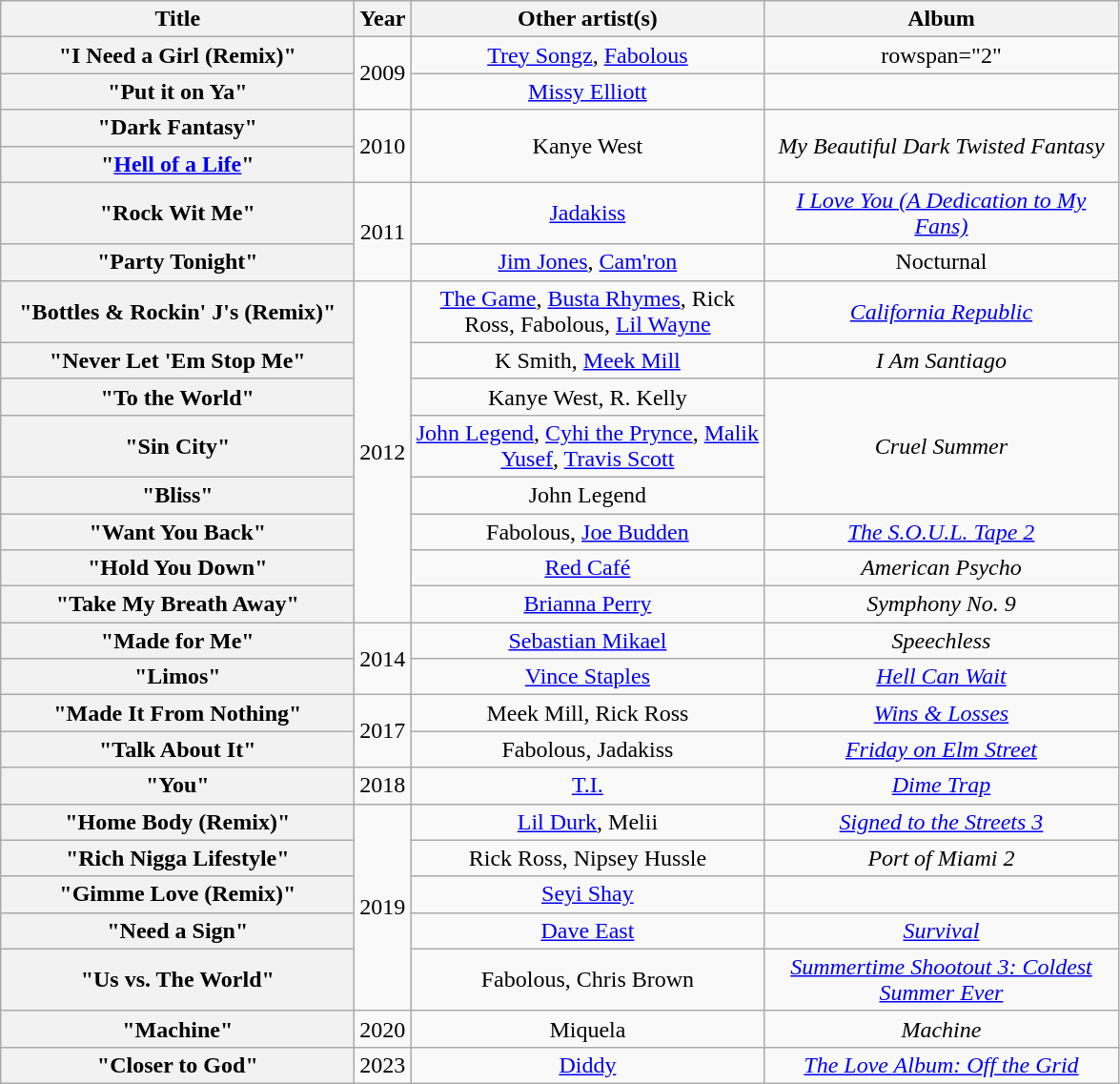<table class="wikitable plainrowheaders" style="text-align:center;">
<tr>
<th scope="col" style="width:15em;">Title</th>
<th scope="col" style="width:1em;">Year</th>
<th scope="col" style="width:15em;">Other artist(s)</th>
<th scope="col" style="width:15em;">Album</th>
</tr>
<tr>
<th scope="row">"I Need a Girl (Remix)"</th>
<td rowspan="2">2009</td>
<td><a href='#'>Trey Songz</a>, <a href='#'>Fabolous</a></td>
<td>rowspan="2" </td>
</tr>
<tr>
<th scope="row">"Put it on Ya"</th>
<td><a href='#'>Missy Elliott</a></td>
</tr>
<tr>
<th scope="row">"Dark Fantasy"</th>
<td rowspan="2">2010</td>
<td rowspan="2">Kanye West</td>
<td rowspan="2"><em>My Beautiful Dark Twisted Fantasy</em></td>
</tr>
<tr>
<th scope="row">"<a href='#'>Hell of a Life</a>"</th>
</tr>
<tr>
<th scope="row">"Rock Wit Me"</th>
<td rowspan="2">2011</td>
<td><a href='#'>Jadakiss</a></td>
<td><em><a href='#'>I Love You (A Dedication to My Fans)</a></em></td>
</tr>
<tr>
<th scope="row">"Party Tonight"</th>
<td><a href='#'>Jim Jones</a>, <a href='#'>Cam'ron</a></td>
<td>Nocturnal</td>
</tr>
<tr>
<th scope="row">"Bottles & Rockin' J's (Remix)"</th>
<td rowspan="8">2012</td>
<td><a href='#'>The Game</a>, <a href='#'>Busta Rhymes</a>, Rick Ross, Fabolous, <a href='#'>Lil Wayne</a></td>
<td><em><a href='#'>California Republic</a></em></td>
</tr>
<tr>
<th scope="row">"Never Let 'Em Stop Me"</th>
<td>K Smith, <a href='#'>Meek Mill</a></td>
<td><em>I Am Santiago</em></td>
</tr>
<tr>
<th scope="row">"To the World"</th>
<td>Kanye West, R. Kelly</td>
<td rowspan="3"><em>Cruel Summer</em></td>
</tr>
<tr>
<th scope="row">"Sin City"</th>
<td><a href='#'>John Legend</a>, <a href='#'>Cyhi the Prynce</a>, <a href='#'>Malik Yusef</a>, <a href='#'>Travis Scott</a></td>
</tr>
<tr>
<th scope="row">"Bliss"</th>
<td>John Legend</td>
</tr>
<tr>
<th scope="row">"Want You Back"</th>
<td>Fabolous, <a href='#'>Joe Budden</a></td>
<td><em><a href='#'>The S.O.U.L. Tape 2</a></em></td>
</tr>
<tr>
<th scope="row">"Hold You Down"</th>
<td><a href='#'>Red Café</a></td>
<td><em>American Psycho</em></td>
</tr>
<tr>
<th scope="row">"Take My Breath Away"</th>
<td><a href='#'>Brianna Perry</a></td>
<td><em>Symphony No. 9</em></td>
</tr>
<tr>
<th scope="row">"Made for Me"</th>
<td rowspan="2">2014</td>
<td><a href='#'>Sebastian Mikael</a></td>
<td><em>Speechless</em></td>
</tr>
<tr>
<th scope="row">"Limos"</th>
<td><a href='#'>Vince Staples</a></td>
<td><em><a href='#'>Hell Can Wait</a></em></td>
</tr>
<tr>
<th scope="row">"Made It From Nothing"</th>
<td rowspan="2">2017</td>
<td>Meek Mill, Rick Ross</td>
<td><em><a href='#'>Wins & Losses</a></em></td>
</tr>
<tr>
<th scope="row">"Talk About It"</th>
<td>Fabolous, Jadakiss</td>
<td><em><a href='#'>Friday on Elm Street</a></em></td>
</tr>
<tr>
<th scope="row">"You"</th>
<td>2018</td>
<td><a href='#'>T.I.</a></td>
<td><em><a href='#'>Dime Trap</a></em></td>
</tr>
<tr>
<th scope="row">"Home Body (Remix)"</th>
<td rowspan="5">2019</td>
<td><a href='#'>Lil Durk</a>, Melii</td>
<td><em><a href='#'>Signed to the Streets 3</a></em></td>
</tr>
<tr>
<th scope="row">"Rich Nigga Lifestyle"</th>
<td>Rick Ross, Nipsey Hussle</td>
<td><em>Port of Miami 2</em></td>
</tr>
<tr>
<th scope="row">"Gimme Love (Remix)"</th>
<td><a href='#'>Seyi Shay</a></td>
<td></td>
</tr>
<tr>
<th scope="row">"Need a Sign"</th>
<td><a href='#'>Dave East</a></td>
<td><em><a href='#'>Survival</a></em></td>
</tr>
<tr>
<th scope="row">"Us vs. The World"</th>
<td>Fabolous, Chris Brown</td>
<td><em><a href='#'>Summertime Shootout 3: Coldest Summer Ever</a></em></td>
</tr>
<tr>
<th scope="row">"Machine"</th>
<td>2020</td>
<td>Miquela</td>
<td><em>Machine</em></td>
</tr>
<tr>
<th scope="row">"Closer to God"</th>
<td>2023</td>
<td><a href='#'>Diddy</a></td>
<td><em><a href='#'>The Love Album: Off the Grid</a></em></td>
</tr>
</table>
